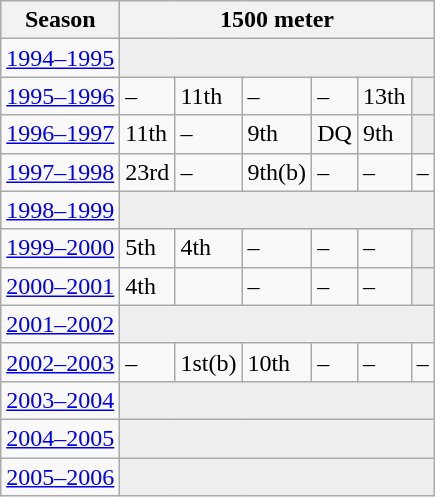<table class="wikitable" style="display: inline-table;">
<tr>
<th>Season</th>
<th colspan="6">1500 meter</th>
</tr>
<tr>
<td><a href='#'>1994–1995</a></td>
<td colspan="6" bgcolor=#EEEEEE></td>
</tr>
<tr>
<td><a href='#'>1995–1996</a></td>
<td>–</td>
<td>11th</td>
<td>–</td>
<td>–</td>
<td>13th</td>
<td colspan="1" bgcolor=#EEEEEE></td>
</tr>
<tr>
<td><a href='#'>1996–1997</a></td>
<td>11th</td>
<td>–</td>
<td>9th</td>
<td>DQ</td>
<td>9th</td>
<td colspan="1" bgcolor=#EEEEEE></td>
</tr>
<tr>
<td><a href='#'>1997–1998</a></td>
<td>23rd</td>
<td>–</td>
<td>9th(b)</td>
<td>–</td>
<td>–</td>
<td>–</td>
</tr>
<tr>
<td><a href='#'>1998–1999</a></td>
<td colspan="6" bgcolor=#EEEEEE></td>
</tr>
<tr>
<td><a href='#'>1999–2000</a></td>
<td>5th</td>
<td>4th</td>
<td>–</td>
<td>–</td>
<td>–</td>
<td colspan="1" bgcolor=#EEEEEE></td>
</tr>
<tr>
<td><a href='#'>2000–2001</a></td>
<td>4th</td>
<td></td>
<td>–</td>
<td>–</td>
<td>–</td>
<td colspan="2" bgcolor=#EEEEEE></td>
</tr>
<tr>
<td><a href='#'>2001–2002</a></td>
<td colspan="6" bgcolor=#EEEEEE></td>
</tr>
<tr>
<td><a href='#'>2002–2003</a></td>
<td>–</td>
<td>1st(b)</td>
<td>10th</td>
<td>–</td>
<td>–</td>
<td>–</td>
</tr>
<tr>
<td><a href='#'>2003–2004</a></td>
<td colspan="6" bgcolor=#EEEEEE></td>
</tr>
<tr>
<td><a href='#'>2004–2005</a></td>
<td colspan="6" bgcolor=#EEEEEE></td>
</tr>
<tr>
<td><a href='#'>2005–2006</a></td>
<td colspan="6" bgcolor=#EEEEEE></td>
</tr>
</table>
